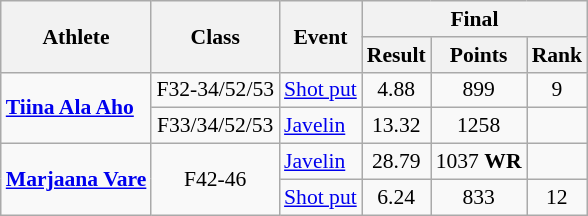<table class=wikitable style="font-size:90%">
<tr>
<th rowspan="2">Athlete</th>
<th rowspan="2">Class</th>
<th rowspan="2">Event</th>
<th colspan="3">Final</th>
</tr>
<tr>
<th>Result</th>
<th>Points</th>
<th>Rank</th>
</tr>
<tr>
<td rowspan="2"><strong><a href='#'>Tiina Ala Aho</a></strong></td>
<td style="text-align:center;">F32-34/52/53</td>
<td><a href='#'>Shot put</a></td>
<td style="text-align:center;">4.88</td>
<td style="text-align:center;">899</td>
<td style="text-align:center;">9</td>
</tr>
<tr>
<td style="text-align:center;">F33/34/52/53</td>
<td><a href='#'>Javelin</a></td>
<td style="text-align:center;">13.32</td>
<td style="text-align:center;">1258</td>
<td style="text-align:center;"></td>
</tr>
<tr>
<td rowspan="2"><strong><a href='#'>Marjaana Vare</a></strong></td>
<td rowspan="2" style="text-align:center;">F42-46</td>
<td><a href='#'>Javelin</a></td>
<td style="text-align:center;">28.79</td>
<td style="text-align:center;">1037 <strong>WR</strong></td>
<td style="text-align:center;"></td>
</tr>
<tr>
<td><a href='#'>Shot put</a></td>
<td style="text-align:center;">6.24</td>
<td style="text-align:center;">833</td>
<td style="text-align:center;">12</td>
</tr>
</table>
